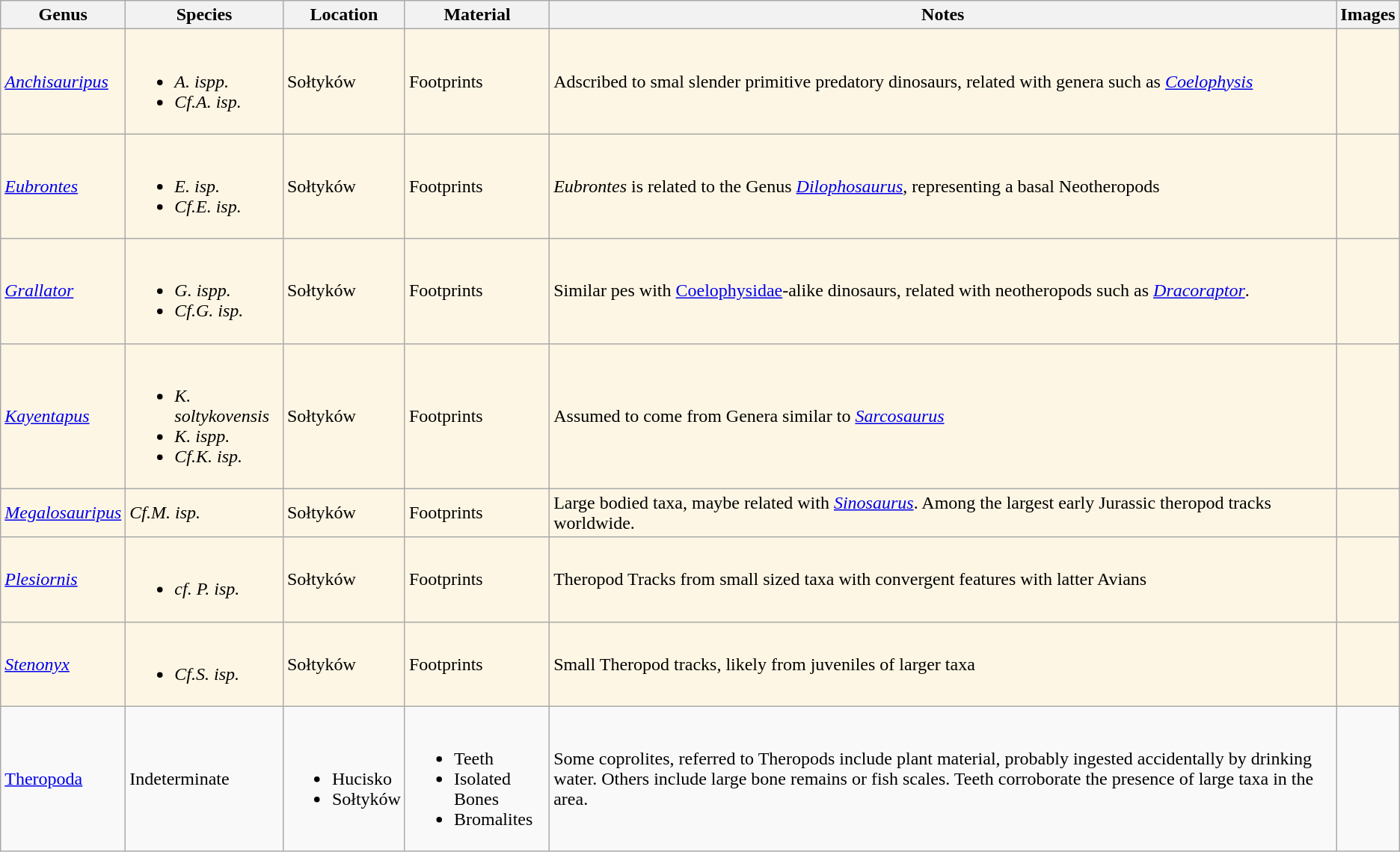<table class="wikitable">
<tr>
<th>Genus</th>
<th>Species</th>
<th>Location</th>
<th>Material</th>
<th>Notes</th>
<th>Images</th>
</tr>
<tr>
<td style="background:#FEF6E4;"><em><a href='#'>Anchisauripus</a></em></td>
<td style="background:#FEF6E4;"><br><ul><li><em>A. ispp.</em></li><li><em>Cf.A. isp.</em></li></ul></td>
<td style="background:#FEF6E4;">Sołtyków</td>
<td style="background:#FEF6E4;">Footprints</td>
<td style="background:#FEF6E4;">Adscribed to smal slender primitive predatory dinosaurs, related with genera such as <em><a href='#'>Coelophysis</a></em></td>
<td style="background:#FEF6E4;"></td>
</tr>
<tr>
<td style="background:#FEF6E4;"><em><a href='#'>Eubrontes</a></em></td>
<td style="background:#FEF6E4;"><br><ul><li><em>E. isp.</em></li><li><em>Cf.E. isp.</em></li></ul></td>
<td style="background:#FEF6E4;">Sołtyków</td>
<td style="background:#FEF6E4;">Footprints</td>
<td style="background:#FEF6E4;"><em>Eubrontes</em> is related to the Genus <em><a href='#'>Dilophosaurus</a></em>, representing a basal Neotheropods</td>
<td style="background:#FEF6E4;"></td>
</tr>
<tr>
<td style="background:#FEF6E4;"><em><a href='#'>Grallator</a></em></td>
<td style="background:#FEF6E4;"><br><ul><li><em>G. ispp.</em></li><li><em>Cf.G. isp.</em></li></ul></td>
<td style="background:#FEF6E4;">Sołtyków</td>
<td style="background:#FEF6E4;">Footprints</td>
<td style="background:#FEF6E4;">Similar pes with <a href='#'>Coelophysidae</a>-alike dinosaurs, related with neotheropods such as <em><a href='#'>Dracoraptor</a></em>.</td>
<td style="background:#FEF6E4;"></td>
</tr>
<tr>
<td style="background:#FEF6E4;"><em><a href='#'>Kayentapus</a></em></td>
<td style="background:#FEF6E4;"><br><ul><li><em>K. soltykovensis</em></li><li><em>K. ispp.</em></li><li><em>Cf.K. isp.</em></li></ul></td>
<td style="background:#FEF6E4;">Sołtyków</td>
<td style="background:#FEF6E4;">Footprints</td>
<td style="background:#FEF6E4;">Assumed to come from Genera similar to <em><a href='#'>Sarcosaurus</a></em></td>
<td style="background:#FEF6E4;"></td>
</tr>
<tr>
<td style="background:#FEF6E4;"><em><a href='#'>Megalosauripus</a></em></td>
<td style="background:#FEF6E4;"><em>Cf.M. isp.</em></td>
<td style="background:#FEF6E4;">Sołtyków</td>
<td style="background:#FEF6E4;">Footprints</td>
<td style="background:#FEF6E4;">Large bodied taxa, maybe related with <em><a href='#'>Sinosaurus</a></em>. Among the largest early Jurassic theropod tracks worldwide.</td>
<td style="background:#FEF6E4;"></td>
</tr>
<tr>
<td style="background:#FEF6E4;"><em><a href='#'>Plesiornis</a></em></td>
<td style="background:#FEF6E4;"><br><ul><li><em>cf. P. isp.</em></li></ul></td>
<td style="background:#FEF6E4;">Sołtyków</td>
<td style="background:#FEF6E4;">Footprints</td>
<td style="background:#FEF6E4;">Theropod Tracks from small sized taxa with convergent features with latter Avians</td>
<td style="background:#FEF6E4;"></td>
</tr>
<tr>
<td style="background:#FEF6E4;"><em><a href='#'>Stenonyx</a></em></td>
<td style="background:#FEF6E4;"><br><ul><li><em>Cf.S. isp.</em></li></ul></td>
<td style="background:#FEF6E4;">Sołtyków</td>
<td style="background:#FEF6E4;">Footprints</td>
<td style="background:#FEF6E4;">Small Theropod tracks, likely from juveniles of larger taxa</td>
<td style="background:#FEF6E4;"></td>
</tr>
<tr>
<td><a href='#'>Theropoda</a><em></em></td>
<td>Indeterminate</td>
<td><br><ul><li>Hucisko</li><li>Sołtyków</li></ul></td>
<td><br><ul><li>Teeth</li><li>Isolated Bones</li><li>Bromalites</li></ul></td>
<td>Some coprolites, referred to Theropods include plant material, probably ingested accidentally by drinking water. Others include large bone remains or fish scales.<em></em> Teeth corroborate the presence of large taxa in the area.<em></em></td>
<td></td>
</tr>
</table>
